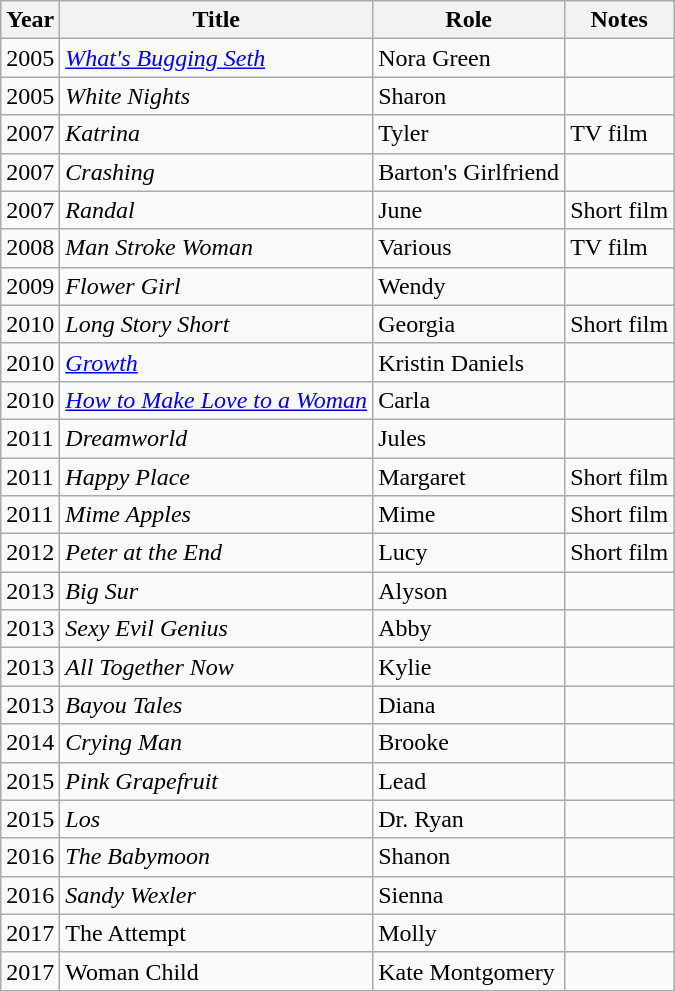<table class="wikitable sortable">
<tr>
<th>Year</th>
<th>Title</th>
<th>Role</th>
<th class="unsortable">Notes</th>
</tr>
<tr>
<td>2005</td>
<td><em><a href='#'>What's Bugging Seth</a></em></td>
<td>Nora Green</td>
<td></td>
</tr>
<tr>
<td>2005</td>
<td><em>White Nights</em></td>
<td>Sharon</td>
<td></td>
</tr>
<tr>
<td>2007</td>
<td><em>Katrina</em></td>
<td>Tyler</td>
<td>TV film</td>
</tr>
<tr>
<td>2007</td>
<td><em>Crashing</em></td>
<td>Barton's Girlfriend</td>
<td></td>
</tr>
<tr>
<td>2007</td>
<td><em>Randal</em></td>
<td>June</td>
<td>Short film</td>
</tr>
<tr>
<td>2008</td>
<td><em>Man Stroke Woman</em></td>
<td>Various</td>
<td>TV film</td>
</tr>
<tr>
<td>2009</td>
<td><em>Flower Girl</em></td>
<td>Wendy</td>
<td></td>
</tr>
<tr>
<td>2010</td>
<td><em>Long Story Short</em></td>
<td>Georgia</td>
<td>Short film</td>
</tr>
<tr>
<td>2010</td>
<td><em><a href='#'>Growth</a></em></td>
<td>Kristin Daniels</td>
<td></td>
</tr>
<tr>
<td>2010</td>
<td><em><a href='#'>How to Make Love to a Woman</a></em></td>
<td>Carla</td>
<td></td>
</tr>
<tr>
<td>2011</td>
<td><em>Dreamworld</em></td>
<td>Jules</td>
<td></td>
</tr>
<tr>
<td>2011</td>
<td><em>Happy Place</em></td>
<td>Margaret</td>
<td>Short film</td>
</tr>
<tr>
<td>2011</td>
<td><em>Mime Apples</em></td>
<td>Mime</td>
<td>Short film</td>
</tr>
<tr>
<td>2012</td>
<td><em>Peter at the End</em></td>
<td>Lucy</td>
<td>Short film</td>
</tr>
<tr>
<td>2013</td>
<td><em>Big Sur</em></td>
<td>Alyson</td>
<td></td>
</tr>
<tr>
<td>2013</td>
<td><em>Sexy Evil Genius</em></td>
<td>Abby</td>
<td></td>
</tr>
<tr>
<td>2013</td>
<td><em>All Together Now</em></td>
<td>Kylie</td>
<td></td>
</tr>
<tr>
<td>2013</td>
<td><em>Bayou Tales</em></td>
<td>Diana</td>
<td></td>
</tr>
<tr>
<td>2014</td>
<td><em>Crying Man</em></td>
<td>Brooke</td>
<td></td>
</tr>
<tr>
<td>2015</td>
<td><em>Pink Grapefruit</em></td>
<td>Lead</td>
<td></td>
</tr>
<tr>
<td>2015</td>
<td><em>Los</em></td>
<td>Dr. Ryan</td>
<td></td>
</tr>
<tr>
<td>2016</td>
<td><em>The Babymoon</em></td>
<td>Shanon</td>
<td></td>
</tr>
<tr>
<td>2016</td>
<td><em>Sandy Wexler</em></td>
<td>Sienna</td>
<td></td>
</tr>
<tr>
<td>2017</td>
<td>The Attempt</td>
<td>Molly</td>
<td></td>
</tr>
<tr>
<td>2017</td>
<td>Woman Child</td>
<td>Kate Montgomery</td>
<td></td>
</tr>
</table>
